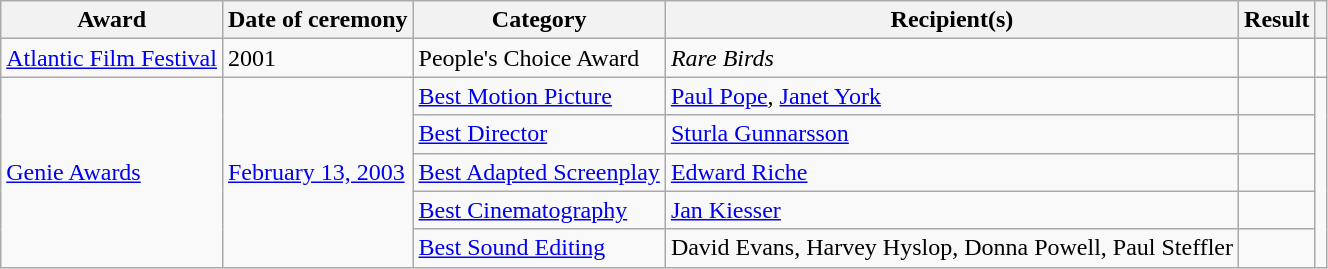<table class="wikitable plainrowheaders sortable">
<tr>
<th scope="col">Award</th>
<th scope="col">Date of ceremony</th>
<th scope="col">Category</th>
<th scope="col">Recipient(s)</th>
<th scope="col">Result</th>
<th scope="col" class="unsortable"></th>
</tr>
<tr>
<td><a href='#'>Atlantic Film Festival</a></td>
<td>2001</td>
<td>People's Choice Award</td>
<td><em>Rare Birds</em></td>
<td></td>
<td></td>
</tr>
<tr>
<td rowspan=5><a href='#'>Genie Awards</a></td>
<td rowspan=5><a href='#'>February 13, 2003</a></td>
<td><a href='#'>Best Motion Picture</a></td>
<td><a href='#'>Paul Pope</a>, <a href='#'>Janet York</a></td>
<td></td>
<td rowspan=5></td>
</tr>
<tr>
<td><a href='#'>Best Director</a></td>
<td><a href='#'>Sturla Gunnarsson</a></td>
<td></td>
</tr>
<tr>
<td><a href='#'>Best Adapted Screenplay</a></td>
<td><a href='#'>Edward Riche</a></td>
<td></td>
</tr>
<tr>
<td><a href='#'>Best Cinematography</a></td>
<td><a href='#'>Jan Kiesser</a></td>
<td></td>
</tr>
<tr>
<td><a href='#'>Best Sound Editing</a></td>
<td>David Evans, Harvey Hyslop, Donna Powell, Paul Steffler</td>
<td></td>
</tr>
</table>
